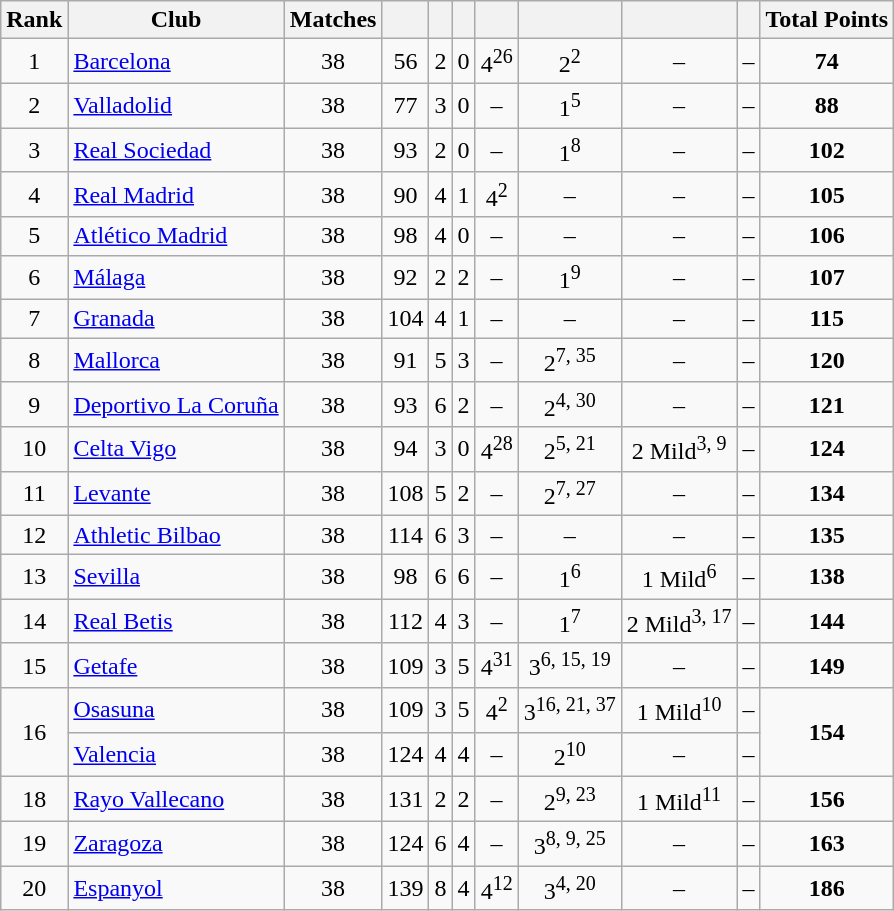<table class="wikitable sortable">
<tr>
<th>Rank</th>
<th>Club</th>
<th>Matches</th>
<th></th>
<th> </th>
<th></th>
<th></th>
<th></th>
<th></th>
<th></th>
<th>Total Points</th>
</tr>
<tr>
<td align=center>1</td>
<td><a href='#'>Barcelona</a></td>
<td align=center>38</td>
<td align=center>56</td>
<td align=center>2</td>
<td align=center>0</td>
<td align=center>4<sup>26</sup></td>
<td align=center>2<sup>2</sup></td>
<td align=center>–</td>
<td align=center>–</td>
<td align=center><strong>74</strong></td>
</tr>
<tr>
<td align=center>2</td>
<td><a href='#'>Valladolid</a></td>
<td align=center>38</td>
<td align=center>77</td>
<td align=center>3</td>
<td align=center>0</td>
<td align=center>–</td>
<td align=center>1<sup>5</sup></td>
<td align=center>–</td>
<td align=center>–</td>
<td align=center><strong>88</strong></td>
</tr>
<tr>
<td align=center>3</td>
<td><a href='#'>Real Sociedad</a></td>
<td align=center>38</td>
<td align=center>93</td>
<td align=center>2</td>
<td align=center>0</td>
<td align=center>–</td>
<td align=center>1<sup>8</sup></td>
<td align=center>–</td>
<td align=center>–</td>
<td align=center><strong>102</strong></td>
</tr>
<tr>
<td align=center>4</td>
<td><a href='#'>Real Madrid</a></td>
<td align=center>38</td>
<td align=center>90</td>
<td align=center>4</td>
<td align=center>1</td>
<td align=center>4<sup>2</sup></td>
<td align=center>–</td>
<td align=center>–</td>
<td align=center>–</td>
<td align=center><strong>105</strong></td>
</tr>
<tr>
<td align=center>5</td>
<td><a href='#'>Atlético Madrid</a></td>
<td align=center>38</td>
<td align=center>98</td>
<td align=center>4</td>
<td align=center>0</td>
<td align=center>–</td>
<td align=center>–</td>
<td align=center>–</td>
<td align=center>–</td>
<td align=center><strong>106</strong></td>
</tr>
<tr>
<td align=center>6</td>
<td><a href='#'>Málaga</a></td>
<td align=center>38</td>
<td align=center>92</td>
<td align=center>2</td>
<td align=center>2</td>
<td align=center>–</td>
<td align=center>1<sup>9</sup></td>
<td align=center>–</td>
<td align=center>–</td>
<td align=center><strong>107</strong></td>
</tr>
<tr>
<td align=center>7</td>
<td><a href='#'>Granada</a></td>
<td align=center>38</td>
<td align=center>104</td>
<td align=center>4</td>
<td align=center>1</td>
<td align=center>–</td>
<td align=center>–</td>
<td align=center>–</td>
<td align=center>–</td>
<td align=center><strong>115</strong></td>
</tr>
<tr>
<td align=center>8</td>
<td><a href='#'>Mallorca</a></td>
<td align=center>38</td>
<td align=center>91</td>
<td align=center>5</td>
<td align=center>3</td>
<td align=center>–</td>
<td align=center>2<sup>7, 35</sup></td>
<td align=center>–</td>
<td align=center>–</td>
<td align=center><strong>120</strong></td>
</tr>
<tr>
<td align=center>9</td>
<td><a href='#'>Deportivo La Coruña</a></td>
<td align=center>38</td>
<td align=center>93</td>
<td align=center>6</td>
<td align=center>2</td>
<td align=center>–</td>
<td align=center>2<sup>4, 30</sup></td>
<td align=center>–</td>
<td align=center>–</td>
<td align=center><strong>121</strong></td>
</tr>
<tr>
<td align=center>10</td>
<td><a href='#'>Celta Vigo</a></td>
<td align=center>38</td>
<td align=center>94</td>
<td align=center>3</td>
<td align=center>0</td>
<td align=center>4<sup>28</sup></td>
<td align=center>2<sup>5, 21</sup></td>
<td align=center>2 Mild<sup>3, 9</sup></td>
<td align=center>–</td>
<td align=center><strong>124</strong></td>
</tr>
<tr>
<td align=center>11</td>
<td><a href='#'>Levante</a></td>
<td align=center>38</td>
<td align=center>108</td>
<td align=center>5</td>
<td align=center>2</td>
<td align=center>–</td>
<td align=center>2<sup>7, 27</sup></td>
<td align=center>–</td>
<td align=center>–</td>
<td align=center><strong>134</strong></td>
</tr>
<tr>
<td align=center>12</td>
<td><a href='#'>Athletic Bilbao</a></td>
<td align=center>38</td>
<td align=center>114</td>
<td align=center>6</td>
<td align=center>3</td>
<td align=center>–</td>
<td align=center>–</td>
<td align=center>–</td>
<td align=center>–</td>
<td align=center><strong>135</strong></td>
</tr>
<tr>
<td align=center>13</td>
<td><a href='#'>Sevilla</a></td>
<td align=center>38</td>
<td align=center>98</td>
<td align=center>6</td>
<td align=center>6</td>
<td align=center>–</td>
<td align=center>1<sup>6</sup></td>
<td align=center>1 Mild<sup>6</sup></td>
<td align=center>–</td>
<td align=center><strong>138</strong></td>
</tr>
<tr>
<td align=center>14</td>
<td><a href='#'>Real Betis</a></td>
<td align=center>38</td>
<td align=center>112</td>
<td align=center>4</td>
<td align=center>3</td>
<td align=center>–</td>
<td align=center>1<sup>7</sup></td>
<td align=center>2 Mild<sup>3, 17</sup></td>
<td align=center>–</td>
<td align=center><strong>144</strong></td>
</tr>
<tr>
<td align=center>15</td>
<td><a href='#'>Getafe</a></td>
<td align=center>38</td>
<td align=center>109</td>
<td align=center>3</td>
<td align=center>5</td>
<td align=center>4<sup>31</sup></td>
<td align=center>3<sup>6, 15, 19</sup></td>
<td align=center>–</td>
<td align=center>–</td>
<td align=center><strong>149</strong></td>
</tr>
<tr>
<td rowspan=2 style="text-align:center;">16</td>
<td><a href='#'>Osasuna</a></td>
<td align=center>38</td>
<td align=center>109</td>
<td align=center>3</td>
<td align=center>5</td>
<td align=center>4<sup>2</sup></td>
<td align=center>3<sup>16, 21, 37</sup></td>
<td align=center>1 Mild<sup>10</sup></td>
<td align=center>–</td>
<td rowspan=2 align=center><strong>154</strong></td>
</tr>
<tr>
<td><a href='#'>Valencia</a></td>
<td align=center>38</td>
<td align=center>124</td>
<td align=center>4</td>
<td align=center>4</td>
<td align=center>–</td>
<td align=center>2<sup>10</sup></td>
<td align=center>–</td>
<td align=center>–</td>
</tr>
<tr>
<td align=center>18</td>
<td><a href='#'>Rayo Vallecano</a></td>
<td align=center>38</td>
<td align=center>131</td>
<td align=center>2</td>
<td align=center>2</td>
<td align=center>–</td>
<td align=center>2<sup>9, 23</sup></td>
<td align=center>1 Mild<sup>11</sup></td>
<td align=center>–</td>
<td align=center><strong>156</strong></td>
</tr>
<tr>
<td align=center>19</td>
<td><a href='#'>Zaragoza</a></td>
<td align=center>38</td>
<td align=center>124</td>
<td align=center>6</td>
<td align=center>4</td>
<td align=center>–</td>
<td align=center>3<sup>8, 9, 25</sup></td>
<td align=center>–</td>
<td align=center>–</td>
<td align=center><strong>163</strong></td>
</tr>
<tr>
<td align=center>20</td>
<td><a href='#'>Espanyol</a></td>
<td align=center>38</td>
<td align=center>139</td>
<td align=center>8</td>
<td align=center>4</td>
<td align=center>4<sup>12</sup></td>
<td align=center>3<sup>4, 20</sup></td>
<td align=center>–</td>
<td align=center>–</td>
<td align=center><strong>186</strong></td>
</tr>
</table>
